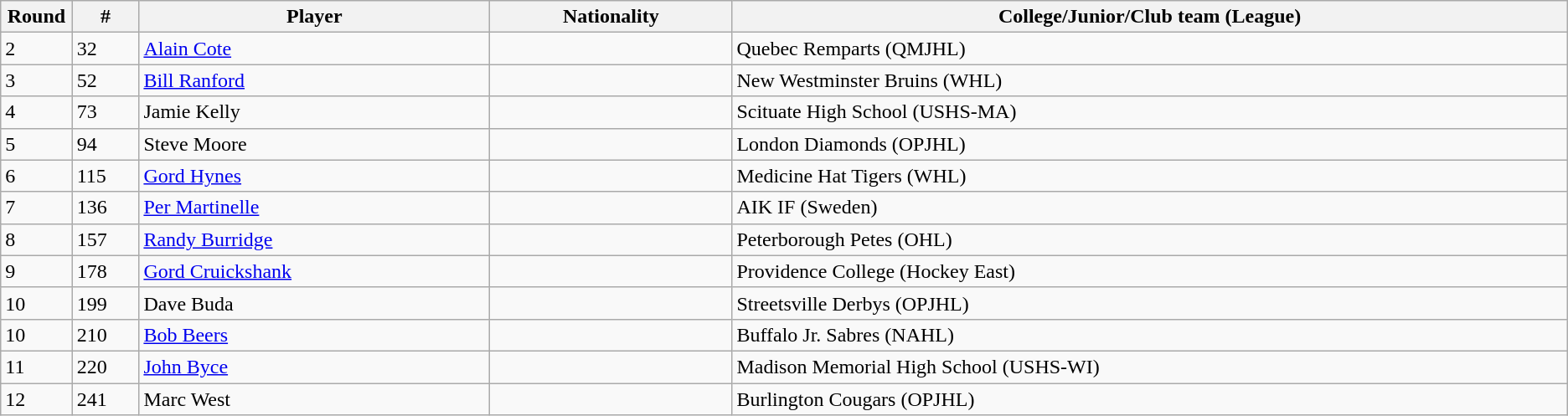<table class="wikitable">
<tr align="center">
<th bgcolor="#DDDDFF" width="4.0%">Round</th>
<th bgcolor="#DDDDFF" width="4.0%">#</th>
<th bgcolor="#DDDDFF" width="21.0%">Player</th>
<th bgcolor="#DDDDFF" width="14.5%">Nationality</th>
<th bgcolor="#DDDDFF" width="50.0%">College/Junior/Club team (League)</th>
</tr>
<tr>
<td>2</td>
<td>32</td>
<td><a href='#'>Alain Cote</a></td>
<td></td>
<td>Quebec Remparts (QMJHL)</td>
</tr>
<tr>
<td>3</td>
<td>52</td>
<td><a href='#'>Bill Ranford</a></td>
<td></td>
<td>New Westminster Bruins (WHL)</td>
</tr>
<tr>
<td>4</td>
<td>73</td>
<td>Jamie Kelly</td>
<td></td>
<td>Scituate High School (USHS-MA)</td>
</tr>
<tr>
<td>5</td>
<td>94</td>
<td>Steve Moore</td>
<td></td>
<td>London Diamonds (OPJHL)</td>
</tr>
<tr>
<td>6</td>
<td>115</td>
<td><a href='#'>Gord Hynes</a></td>
<td></td>
<td>Medicine Hat Tigers (WHL)</td>
</tr>
<tr>
<td>7</td>
<td>136</td>
<td><a href='#'>Per Martinelle</a></td>
<td></td>
<td>AIK IF (Sweden)</td>
</tr>
<tr>
<td>8</td>
<td>157</td>
<td><a href='#'>Randy Burridge</a></td>
<td></td>
<td>Peterborough Petes (OHL)</td>
</tr>
<tr>
<td>9</td>
<td>178</td>
<td><a href='#'>Gord Cruickshank</a></td>
<td></td>
<td>Providence College (Hockey East)</td>
</tr>
<tr>
<td>10</td>
<td>199</td>
<td>Dave Buda</td>
<td></td>
<td>Streetsville Derbys (OPJHL)</td>
</tr>
<tr>
<td>10</td>
<td>210</td>
<td><a href='#'>Bob Beers</a></td>
<td></td>
<td>Buffalo Jr. Sabres (NAHL)</td>
</tr>
<tr>
<td>11</td>
<td>220</td>
<td><a href='#'>John Byce</a></td>
<td></td>
<td>Madison Memorial High School (USHS-WI)</td>
</tr>
<tr>
<td>12</td>
<td>241</td>
<td>Marc West</td>
<td></td>
<td>Burlington Cougars (OPJHL)</td>
</tr>
</table>
